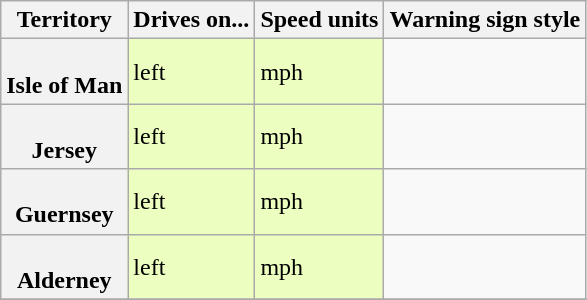<table class="wikitable">
<tr>
<th>Territory</th>
<th>Drives on...</th>
<th>Speed units</th>
<th>Warning sign style</th>
</tr>
<tr>
<th><br>Isle of Man</th>
<td style="background: #ECFFC0;">left</td>
<td style="background: #ECFFC0;">mph</td>
<td style="text-align:center;"></td>
</tr>
<tr>
<th><br>Jersey</th>
<td style="background: #ECFFC0;">left</td>
<td style="background: #ECFFC0;">mph</td>
<td style="text-align:center;"></td>
</tr>
<tr>
<th><br>Guernsey</th>
<td style="background: #ECFFC0;">left</td>
<td style="background: #ECFFC0;">mph</td>
<td style="text-align:center;"></td>
</tr>
<tr>
<th><br>Alderney</th>
<td style="background: #ECFFC0;">left</td>
<td style="background: #ECFFC0;">mph</td>
<td style="text-align:center;"></td>
</tr>
<tr>
</tr>
</table>
